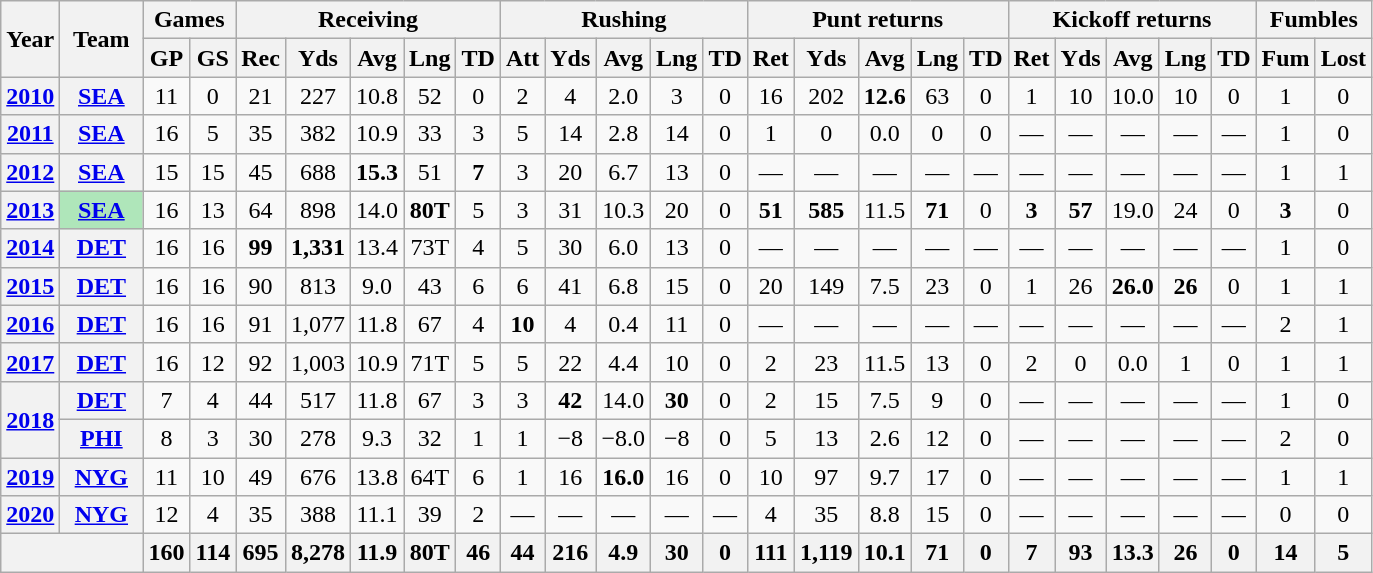<table class=wikitable style="text-align:center;">
<tr>
<th rowspan="2">Year</th>
<th rowspan="2">Team</th>
<th colspan="2">Games</th>
<th colspan="5">Receiving</th>
<th colspan="5">Rushing</th>
<th colspan="5">Punt returns</th>
<th colspan="5">Kickoff returns</th>
<th colspan="2">Fumbles</th>
</tr>
<tr>
<th>GP</th>
<th>GS</th>
<th>Rec</th>
<th>Yds</th>
<th>Avg</th>
<th>Lng</th>
<th>TD</th>
<th>Att</th>
<th>Yds</th>
<th>Avg</th>
<th>Lng</th>
<th>TD</th>
<th>Ret</th>
<th>Yds</th>
<th>Avg</th>
<th>Lng</th>
<th>TD</th>
<th>Ret</th>
<th>Yds</th>
<th>Avg</th>
<th>Lng</th>
<th>TD</th>
<th>Fum</th>
<th>Lost</th>
</tr>
<tr>
<th><a href='#'>2010</a></th>
<th><a href='#'>SEA</a></th>
<td>11</td>
<td>0</td>
<td>21</td>
<td>227</td>
<td>10.8</td>
<td>52</td>
<td>0</td>
<td>2</td>
<td>4</td>
<td>2.0</td>
<td>3</td>
<td>0</td>
<td>16</td>
<td>202</td>
<td><strong>12.6</strong></td>
<td>63</td>
<td>0</td>
<td>1</td>
<td>10</td>
<td>10.0</td>
<td>10</td>
<td>0</td>
<td>1</td>
<td>0</td>
</tr>
<tr>
<th><a href='#'>2011</a></th>
<th><a href='#'>SEA</a></th>
<td>16</td>
<td>5</td>
<td>35</td>
<td>382</td>
<td>10.9</td>
<td>33</td>
<td>3</td>
<td>5</td>
<td>14</td>
<td>2.8</td>
<td>14</td>
<td>0</td>
<td>1</td>
<td>0</td>
<td>0.0</td>
<td>0</td>
<td>0</td>
<td>—</td>
<td>—</td>
<td>—</td>
<td>—</td>
<td>—</td>
<td>1</td>
<td>0</td>
</tr>
<tr>
<th><a href='#'>2012</a></th>
<th><a href='#'>SEA</a></th>
<td>15</td>
<td>15</td>
<td>45</td>
<td>688</td>
<td><strong>15.3</strong></td>
<td>51</td>
<td><strong>7</strong></td>
<td>3</td>
<td>20</td>
<td>6.7</td>
<td>13</td>
<td>0</td>
<td>—</td>
<td>—</td>
<td>—</td>
<td>—</td>
<td>—</td>
<td>—</td>
<td>—</td>
<td>—</td>
<td>—</td>
<td>—</td>
<td>1</td>
<td>1</td>
</tr>
<tr>
<th><a href='#'>2013</a></th>
<th style="background:#afe6ba; width:3em;"><a href='#'>SEA</a></th>
<td>16</td>
<td>13</td>
<td>64</td>
<td>898</td>
<td>14.0</td>
<td><strong>80T</strong></td>
<td>5</td>
<td>3</td>
<td>31</td>
<td>10.3</td>
<td>20</td>
<td>0</td>
<td><strong>51</strong></td>
<td><strong>585</strong></td>
<td>11.5</td>
<td><strong>71</strong></td>
<td>0</td>
<td><strong>3</strong></td>
<td><strong>57</strong></td>
<td>19.0</td>
<td>24</td>
<td>0</td>
<td><strong>3</strong></td>
<td>0</td>
</tr>
<tr>
<th><a href='#'>2014</a></th>
<th><a href='#'>DET</a></th>
<td>16</td>
<td>16</td>
<td><strong>99</strong></td>
<td><strong>1,331</strong></td>
<td>13.4</td>
<td>73T</td>
<td>4</td>
<td>5</td>
<td>30</td>
<td>6.0</td>
<td>13</td>
<td>0</td>
<td>—</td>
<td>—</td>
<td>—</td>
<td>—</td>
<td>—</td>
<td>—</td>
<td>—</td>
<td>—</td>
<td>—</td>
<td>—</td>
<td>1</td>
<td>0</td>
</tr>
<tr>
<th><a href='#'>2015</a></th>
<th><a href='#'>DET</a></th>
<td>16</td>
<td>16</td>
<td>90</td>
<td>813</td>
<td>9.0</td>
<td>43</td>
<td>6</td>
<td>6</td>
<td>41</td>
<td>6.8</td>
<td>15</td>
<td>0</td>
<td>20</td>
<td>149</td>
<td>7.5</td>
<td>23</td>
<td>0</td>
<td>1</td>
<td>26</td>
<td><strong>26.0</strong></td>
<td><strong>26</strong></td>
<td>0</td>
<td>1</td>
<td>1</td>
</tr>
<tr>
<th><a href='#'>2016</a></th>
<th><a href='#'>DET</a></th>
<td>16</td>
<td>16</td>
<td>91</td>
<td>1,077</td>
<td>11.8</td>
<td>67</td>
<td>4</td>
<td><strong>10</strong></td>
<td>4</td>
<td>0.4</td>
<td>11</td>
<td>0</td>
<td>—</td>
<td>—</td>
<td>—</td>
<td>—</td>
<td>—</td>
<td>—</td>
<td>—</td>
<td>—</td>
<td>—</td>
<td>—</td>
<td>2</td>
<td>1</td>
</tr>
<tr>
<th><a href='#'>2017</a></th>
<th><a href='#'>DET</a></th>
<td>16</td>
<td>12</td>
<td>92</td>
<td>1,003</td>
<td>10.9</td>
<td>71T</td>
<td>5</td>
<td>5</td>
<td>22</td>
<td>4.4</td>
<td>10</td>
<td>0</td>
<td>2</td>
<td>23</td>
<td>11.5</td>
<td>13</td>
<td>0</td>
<td>2</td>
<td>0</td>
<td>0.0</td>
<td>1</td>
<td>0</td>
<td>1</td>
<td>1</td>
</tr>
<tr>
<th rowspan="2"><a href='#'>2018</a></th>
<th><a href='#'>DET</a></th>
<td>7</td>
<td>4</td>
<td>44</td>
<td>517</td>
<td>11.8</td>
<td>67</td>
<td>3</td>
<td>3</td>
<td><strong>42</strong></td>
<td>14.0</td>
<td><strong>30</strong></td>
<td>0</td>
<td>2</td>
<td>15</td>
<td>7.5</td>
<td>9</td>
<td>0</td>
<td>—</td>
<td>—</td>
<td>—</td>
<td>—</td>
<td>—</td>
<td>1</td>
<td>0</td>
</tr>
<tr>
<th><a href='#'>PHI</a></th>
<td>8</td>
<td>3</td>
<td>30</td>
<td>278</td>
<td>9.3</td>
<td>32</td>
<td>1</td>
<td>1</td>
<td>−8</td>
<td>−8.0</td>
<td>−8</td>
<td>0</td>
<td>5</td>
<td>13</td>
<td>2.6</td>
<td>12</td>
<td>0</td>
<td>—</td>
<td>—</td>
<td>—</td>
<td>—</td>
<td>—</td>
<td>2</td>
<td>0</td>
</tr>
<tr>
<th><a href='#'>2019</a></th>
<th><a href='#'>NYG</a></th>
<td>11</td>
<td>10</td>
<td>49</td>
<td>676</td>
<td>13.8</td>
<td>64T</td>
<td>6</td>
<td>1</td>
<td>16</td>
<td><strong>16.0</strong></td>
<td>16</td>
<td>0</td>
<td>10</td>
<td>97</td>
<td>9.7</td>
<td>17</td>
<td>0</td>
<td>—</td>
<td>—</td>
<td>—</td>
<td>—</td>
<td>—</td>
<td>1</td>
<td>1</td>
</tr>
<tr>
<th><a href='#'>2020</a></th>
<th><a href='#'>NYG</a></th>
<td>12</td>
<td>4</td>
<td>35</td>
<td>388</td>
<td>11.1</td>
<td>39</td>
<td>2</td>
<td>—</td>
<td>—</td>
<td>—</td>
<td>—</td>
<td>—</td>
<td>4</td>
<td>35</td>
<td>8.8</td>
<td>15</td>
<td>0</td>
<td>—</td>
<td>—</td>
<td>—</td>
<td>—</td>
<td>—</td>
<td>0</td>
<td>0</td>
</tr>
<tr>
<th colspan="2"></th>
<th>160</th>
<th>114</th>
<th>695</th>
<th>8,278</th>
<th>11.9</th>
<th>80T</th>
<th>46</th>
<th>44</th>
<th>216</th>
<th>4.9</th>
<th>30</th>
<th>0</th>
<th>111</th>
<th>1,119</th>
<th>10.1</th>
<th>71</th>
<th>0</th>
<th>7</th>
<th>93</th>
<th>13.3</th>
<th>26</th>
<th>0</th>
<th>14</th>
<th>5</th>
</tr>
</table>
